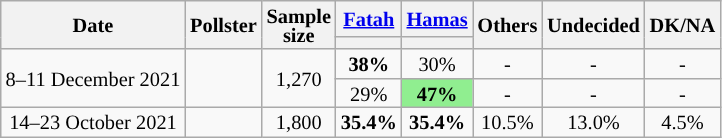<table class="wikitable" style="text-align:center;font-size:85%;line-height:13px">
<tr>
<th rowspan="2">Date</th>
<th rowspan="2">Pollster</th>
<th rowspan="2">Sample<br>size</th>
<th style="width:35px;"><a href='#'>Fatah</a></th>
<th style="width:35px;"><a href='#'>Hamas</a></th>
<th style="width:35px;" rowspan="2">Others</th>
<th style="width:35px;" rowspan="2">Undecided</th>
<th style="width:35px;" rowspan="2">DK/NA</th>
</tr>
<tr>
<th style="background:"></th>
<th style="background:"></th>
</tr>
<tr>
<td rowspan="2">8–11 December 2021</td>
<td rowspan="2"></td>
<td rowspan="2">1,270</td>
<td><strong>38%</strong></td>
<td>30%</td>
<td>-</td>
<td>-</td>
<td>-</td>
</tr>
<tr>
<td>29%</td>
<td style="background:lightgreen"><strong>47%</strong></td>
<td>-</td>
<td>-</td>
<td>-</td>
</tr>
<tr>
<td>14–23 October 2021</td>
<td></td>
<td>1,800</td>
<td><strong>35.4%</strong></td>
<td><strong>35.4%</strong></td>
<td>10.5%</td>
<td>13.0%</td>
<td>4.5%</td>
</tr>
</table>
